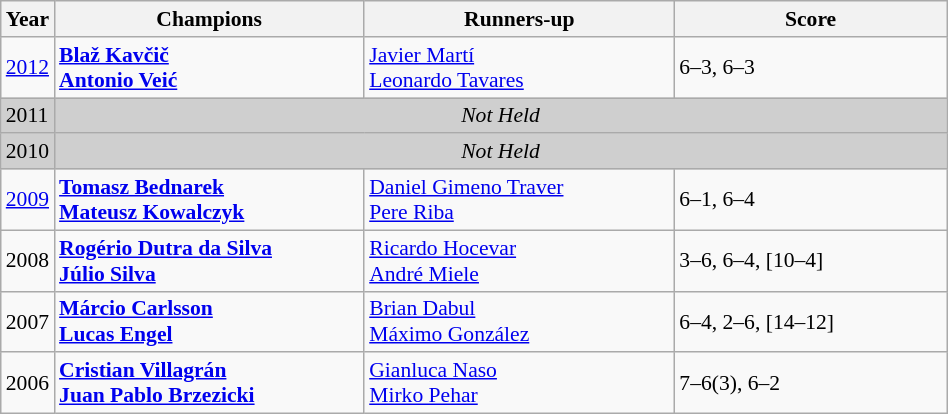<table class="wikitable" style="font-size:90%">
<tr>
<th>Year</th>
<th width="200">Champions</th>
<th width="200">Runners-up</th>
<th width="175">Score</th>
</tr>
<tr>
<td><a href='#'>2012</a></td>
<td> <strong><a href='#'>Blaž Kavčič</a></strong><br> <strong><a href='#'>Antonio Veić</a></strong></td>
<td> <a href='#'>Javier Martí</a><br> <a href='#'>Leonardo Tavares</a></td>
<td>6–3, 6–3</td>
</tr>
<tr>
<td style="background:#cfcfcf">2011</td>
<td colspan=3 align=center style="background:#cfcfcf"><em>Not Held</em></td>
</tr>
<tr>
<td style="background:#cfcfcf">2010</td>
<td colspan=3 align=center style="background:#cfcfcf"><em>Not Held</em></td>
</tr>
<tr>
<td><a href='#'>2009</a></td>
<td> <strong><a href='#'>Tomasz Bednarek</a></strong><br> <strong><a href='#'>Mateusz Kowalczyk</a></strong></td>
<td> <a href='#'>Daniel Gimeno Traver</a><br> <a href='#'>Pere Riba</a></td>
<td>6–1, 6–4</td>
</tr>
<tr>
<td>2008</td>
<td> <strong><a href='#'>Rogério Dutra da Silva</a></strong><br> <strong><a href='#'>Júlio Silva</a></strong></td>
<td> <a href='#'>Ricardo Hocevar</a><br> <a href='#'>André Miele</a></td>
<td>3–6, 6–4, [10–4]</td>
</tr>
<tr>
<td>2007</td>
<td> <strong><a href='#'>Márcio Carlsson</a></strong><br> <strong><a href='#'>Lucas Engel</a></strong></td>
<td> <a href='#'>Brian Dabul</a><br> <a href='#'>Máximo González</a></td>
<td>6–4, 2–6, [14–12]</td>
</tr>
<tr>
<td>2006</td>
<td> <strong><a href='#'>Cristian Villagrán</a></strong><br> <strong><a href='#'>Juan Pablo Brzezicki</a></strong></td>
<td> <a href='#'>Gianluca Naso</a><br> <a href='#'>Mirko Pehar</a></td>
<td>7–6(3), 6–2</td>
</tr>
</table>
